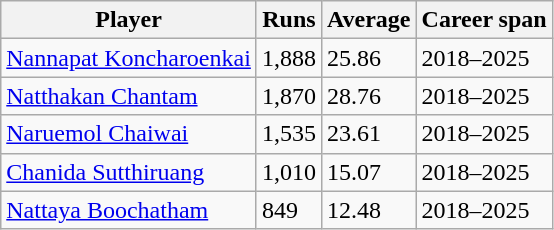<table class="wikitable">
<tr>
<th>Player</th>
<th>Runs</th>
<th>Average</th>
<th>Career span</th>
</tr>
<tr>
<td><a href='#'>Nannapat Koncharoenkai</a></td>
<td>1,888</td>
<td>25.86</td>
<td>2018–2025</td>
</tr>
<tr>
<td><a href='#'>Natthakan Chantam</a></td>
<td>1,870</td>
<td>28.76</td>
<td>2018–2025</td>
</tr>
<tr>
<td><a href='#'>Naruemol Chaiwai</a></td>
<td>1,535</td>
<td>23.61</td>
<td>2018–2025</td>
</tr>
<tr>
<td><a href='#'>Chanida Sutthiruang</a></td>
<td>1,010</td>
<td>15.07</td>
<td>2018–2025</td>
</tr>
<tr>
<td><a href='#'>Nattaya Boochatham</a></td>
<td>849</td>
<td>12.48</td>
<td>2018–2025</td>
</tr>
</table>
